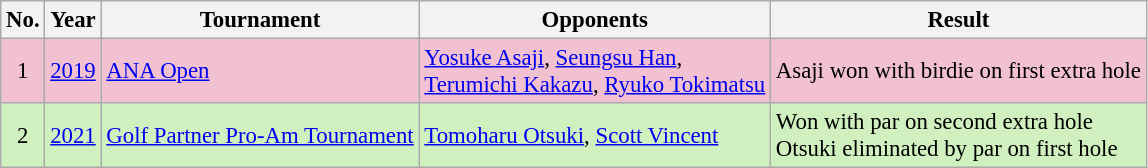<table class="wikitable" style="font-size:95%;">
<tr>
<th>No.</th>
<th>Year</th>
<th>Tournament</th>
<th>Opponents</th>
<th>Result</th>
</tr>
<tr style="background:#F2C1D1;">
<td align=center>1</td>
<td><a href='#'>2019</a></td>
<td><a href='#'>ANA Open</a></td>
<td> <a href='#'>Yosuke Asaji</a>,  <a href='#'>Seungsu Han</a>,<br> <a href='#'>Terumichi Kakazu</a>,  <a href='#'>Ryuko Tokimatsu</a></td>
<td>Asaji won with birdie on first extra hole</td>
</tr>
<tr style="background:#D0F0C0;">
<td align=center>2</td>
<td><a href='#'>2021</a></td>
<td><a href='#'>Golf Partner Pro-Am Tournament</a></td>
<td> <a href='#'>Tomoharu Otsuki</a>,  <a href='#'>Scott Vincent</a></td>
<td>Won with par on second extra hole<br>Otsuki eliminated by par on first hole</td>
</tr>
</table>
